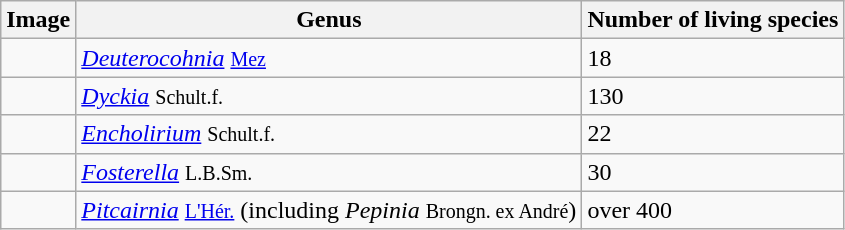<table class="wikitable">
<tr>
<th>Image</th>
<th>Genus</th>
<th>Number of living species</th>
</tr>
<tr>
<td></td>
<td><em><a href='#'>Deuterocohnia</a></em> <small><a href='#'>Mez</a></small></td>
<td>18</td>
</tr>
<tr>
<td></td>
<td><em><a href='#'>Dyckia</a></em> <small>Schult.f.</small></td>
<td>130</td>
</tr>
<tr>
<td></td>
<td><em><a href='#'>Encholirium</a></em> <small>Schult.f.</small></td>
<td>22</td>
</tr>
<tr>
<td></td>
<td><em><a href='#'>Fosterella</a></em> <small>L.B.Sm.</small></td>
<td>30</td>
</tr>
<tr>
<td></td>
<td><em><a href='#'>Pitcairnia</a></em> <small><a href='#'>L'Hér.</a></small> (including <em>Pepinia</em> <small>Brongn. ex André</small>)</td>
<td>over 400</td>
</tr>
</table>
